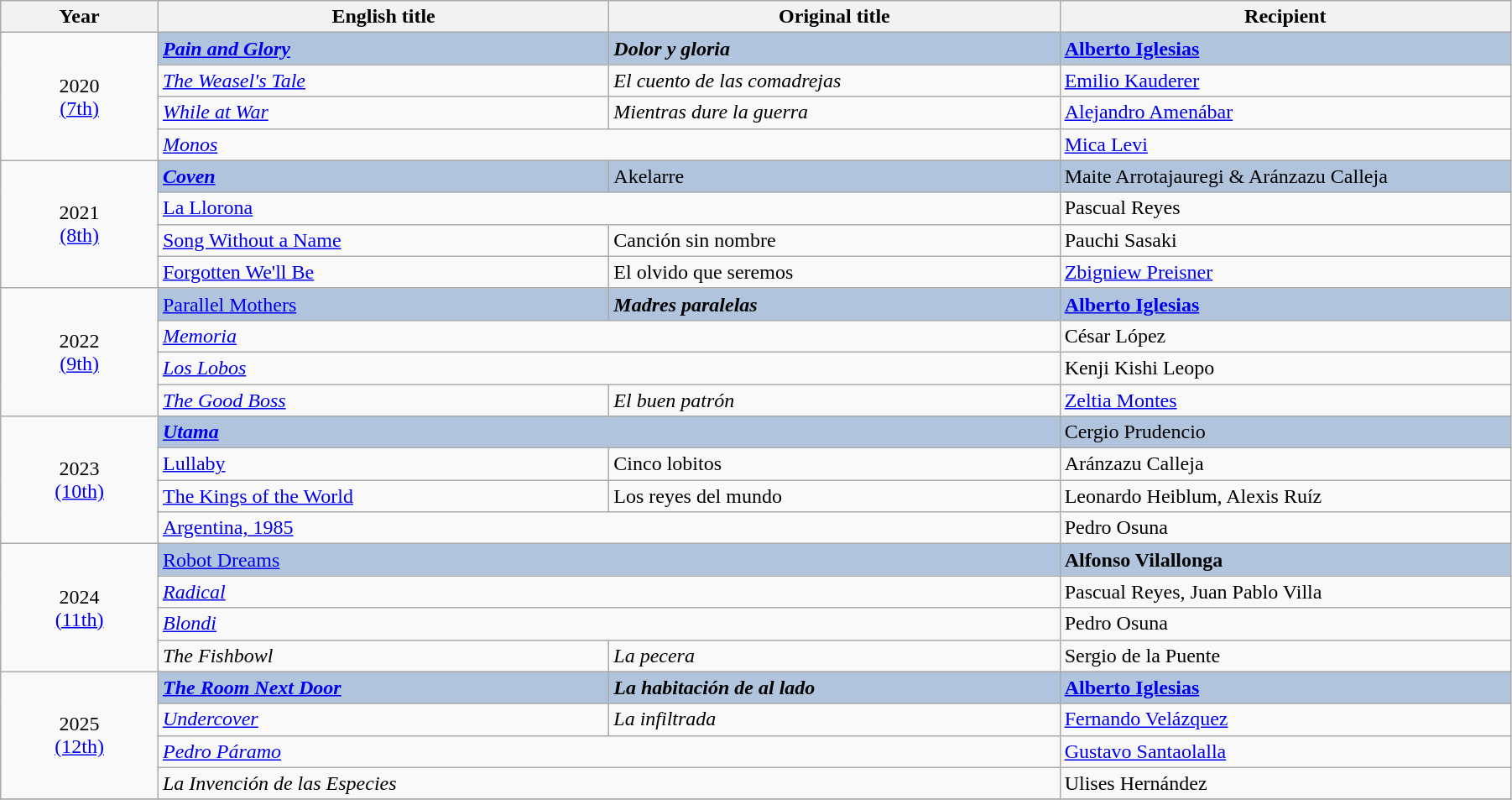<table class="wikitable" width="95%" cellpadding="6">
<tr>
<th width="100"><strong>Year</strong></th>
<th width="300"><strong>English title</strong></th>
<th width="300"><strong>Original title</strong></th>
<th width="300"><strong>Recipient</strong></th>
</tr>
<tr>
<td rowspan="4" style="text-align:center;">2020<br><a href='#'>(7th)</a><br></td>
<td style="background:#B0C4DE;"> <strong><em><a href='#'>Pain and Glory</a></em></strong></td>
<td style="background:#B0C4DE;"><strong><em>Dolor y gloria</em></strong></td>
<td style="background:#B0C4DE;"><strong><a href='#'>Alberto Iglesias</a></strong></td>
</tr>
<tr>
<td> <em><a href='#'>The Weasel's Tale</a></em></td>
<td><em>El cuento de las comadrejas</em></td>
<td><a href='#'>Emilio Kauderer</a></td>
</tr>
<tr>
<td> <em><a href='#'>While at War</a></em></td>
<td><em>Mientras dure la guerra</em></td>
<td><a href='#'>Alejandro Amenábar</a></td>
</tr>
<tr>
<td colspan="2"> <em><a href='#'>Monos</a></em></td>
<td><a href='#'>Mica Levi</a></td>
</tr>
<tr>
<td rowspan="4" style="text-align:center;">2021<br><a href='#'>(8th)</a><br></td>
<td style="background:#B0C4DE;"><strong> <em><a href='#'>Coven</a><strong><em></td>
<td style="background:#B0C4DE;"></em></strong>Akelarre<strong><em></td>
<td style="background:#B0C4DE;"></strong>Maite Arrotajauregi & Aránzazu Calleja<strong></td>
</tr>
<tr>
<td colspan="2"> </em><a href='#'>La Llorona</a><em></td>
<td>Pascual Reyes</td>
</tr>
<tr>
<td> </em><a href='#'>Song Without a Name</a><em></td>
<td></em>Canción sin nombre<em></td>
<td>Pauchi Sasaki</td>
</tr>
<tr>
<td> </em><a href='#'>Forgotten We'll Be</a><em></td>
<td></em>El olvido que seremos<em></td>
<td><a href='#'>Zbigniew Preisner</a></td>
</tr>
<tr>
<td rowspan="4" style="text-align:center;">2022<br><a href='#'>(9th)</a><br></td>
<td style="background:#B0C4DE;"></strong> </em><a href='#'>Parallel Mothers</a></em></strong></td>
<td style="background:#B0C4DE;"><strong><em>Madres paralelas</em></strong></td>
<td style="background:#B0C4DE;"><strong><a href='#'>Alberto Iglesias</a></strong></td>
</tr>
<tr>
<td colspan="2"> <em><a href='#'>Memoria</a></em></td>
<td>César López</td>
</tr>
<tr>
<td colspan="2"> <em><a href='#'>Los Lobos</a></em></td>
<td>Kenji Kishi Leopo</td>
</tr>
<tr>
<td> <em><a href='#'>The Good Boss</a></em></td>
<td><em>El buen patrón</em></td>
<td><a href='#'>Zeltia Montes</a></td>
</tr>
<tr>
<td rowspan="4" style="text-align:center;">2023<br><a href='#'>(10th)</a><br></td>
<td style="background:#B0C4DE;" colspan="2"><strong> <em><a href='#'>Utama</a><strong><em></td>
<td style="background:#B0C4DE;"></strong>Cergio Prudencio<strong></td>
</tr>
<tr>
<td> </em><a href='#'>Lullaby</a><em></td>
<td></em>Cinco lobitos<em></td>
<td>Aránzazu Calleja</td>
</tr>
<tr>
<td> </em><a href='#'>The Kings of the World</a><em></td>
<td></em>Los reyes del mundo<em></td>
<td>Leonardo Heiblum, Alexis Ruíz</td>
</tr>
<tr>
<td colspan="2"> </em><a href='#'>Argentina, 1985</a><em></td>
<td>Pedro Osuna</td>
</tr>
<tr>
<td rowspan="4" style="text-align:center;">2024<br><a href='#'>(11th)</a><br></td>
<td style="background:#B0C4DE;" colspan="2"></strong> </em><a href='#'>Robot Dreams</a></em></strong></td>
<td style="background:#B0C4DE;"><strong>Alfonso Vilallonga</strong></td>
</tr>
<tr>
<td colspan="2"> <em><a href='#'>Radical</a></em></td>
<td>Pascual Reyes, Juan Pablo Villa</td>
</tr>
<tr>
<td colspan="2"> <em><a href='#'>Blondi</a></em></td>
<td>Pedro Osuna</td>
</tr>
<tr>
<td> <em>The Fishbowl</em></td>
<td><em>La pecera</em></td>
<td>Sergio de la Puente</td>
</tr>
<tr>
<td rowspan="4" style="text-align:center;">2025<br><a href='#'>(12th)</a><br></td>
<td style="background:#B0C4DE;"> <strong><em><a href='#'>The Room Next Door</a></em></strong></td>
<td style="background:#B0C4DE;"><strong><em>La habitación de al lado</em></strong></td>
<td style="background:#B0C4DE;"><strong><a href='#'>Alberto Iglesias</a></strong></td>
</tr>
<tr>
<td> <em><a href='#'>Undercover</a></em></td>
<td><em>La infiltrada</em></td>
<td><a href='#'>Fernando Velázquez</a></td>
</tr>
<tr>
<td colspan="2"> <em><a href='#'>Pedro Páramo</a></em></td>
<td><a href='#'>Gustavo Santaolalla</a></td>
</tr>
<tr>
<td colspan="2"> <em>La Invención de las Especies</em></td>
<td>Ulises Hernández</td>
</tr>
<tr>
</tr>
</table>
